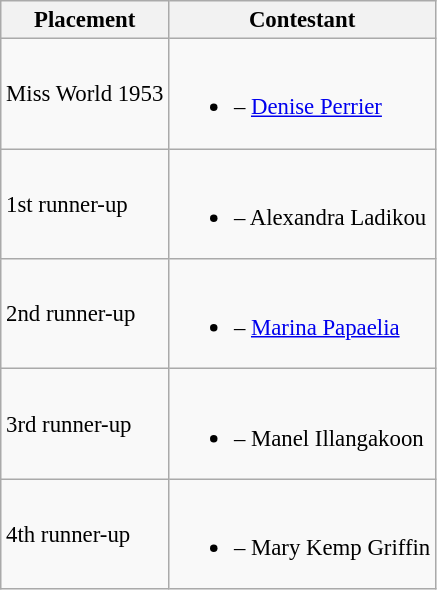<table class="wikitable sortable" style="font-size:95%;">
<tr>
<th>Placement</th>
<th>Contestant</th>
</tr>
<tr>
<td>Miss World 1953</td>
<td><br><ul><li> – <a href='#'>Denise Perrier</a></li></ul></td>
</tr>
<tr>
<td>1st runner-up</td>
<td><br><ul><li> – Alexandra Ladikou</li></ul></td>
</tr>
<tr>
<td>2nd runner-up</td>
<td><br><ul><li> – <a href='#'>Marina Papaelia</a></li></ul></td>
</tr>
<tr>
<td>3rd runner-up</td>
<td><br><ul><li> – Manel Illangakoon</li></ul></td>
</tr>
<tr>
<td>4th runner-up</td>
<td><br><ul><li> – Mary Kemp Griffin</li></ul></td>
</tr>
</table>
